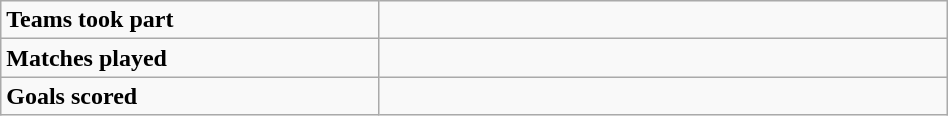<table class="wikitable" style="width:50%">
<tr>
<td style="width:40%"><strong>Teams took part</strong></td>
<td></td>
</tr>
<tr>
<td><strong>Matches played</strong></td>
<td></td>
</tr>
<tr>
<td><strong>Goals scored</strong></td>
<td></td>
</tr>
</table>
